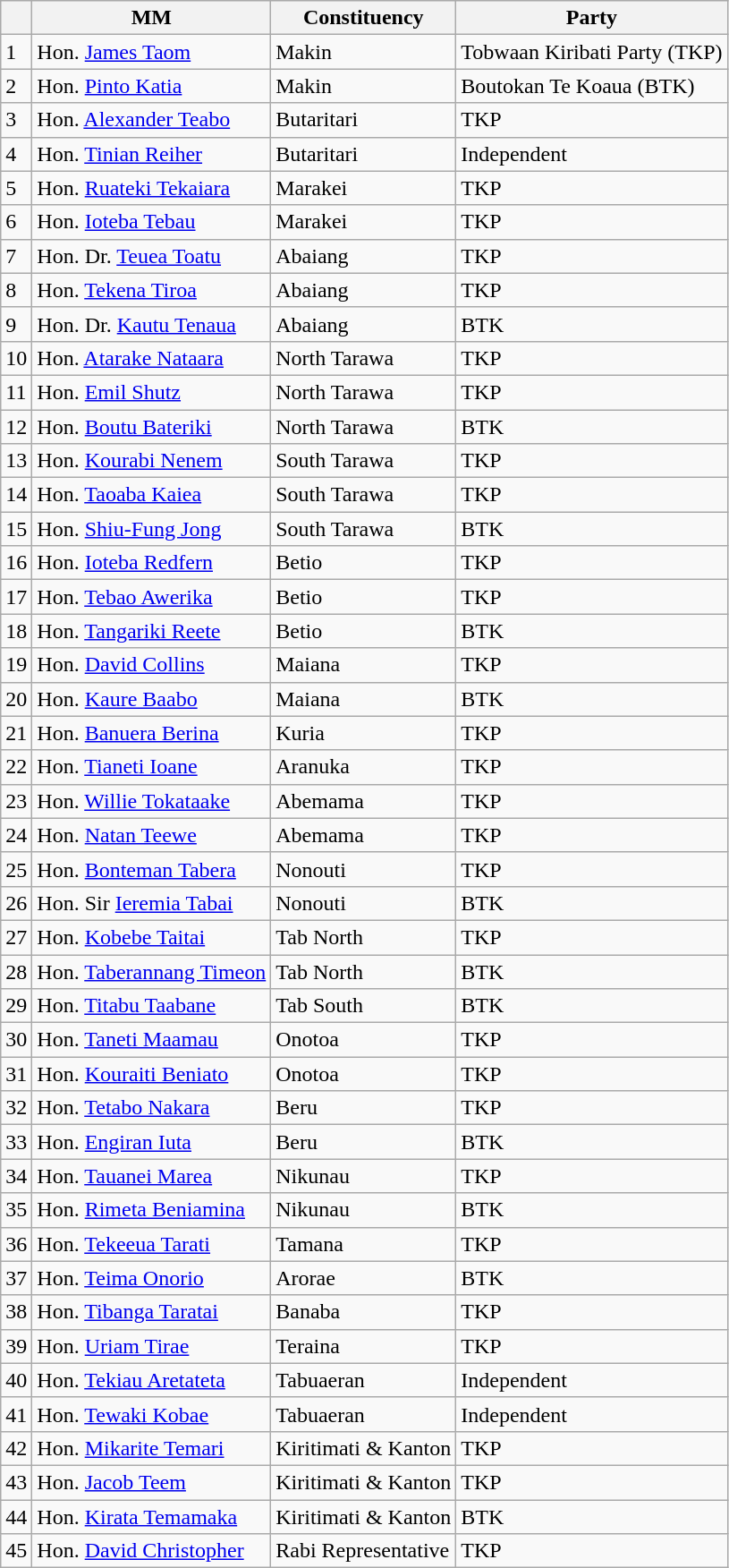<table class="wikitable sortable">
<tr>
<th></th>
<th>MM</th>
<th>Constituency</th>
<th>Party</th>
</tr>
<tr>
<td>1</td>
<td>Hon. <a href='#'>James Taom</a></td>
<td>Makin</td>
<td>Tobwaan Kiribati Party (TKP)</td>
</tr>
<tr>
<td>2</td>
<td>Hon. <a href='#'>Pinto Katia</a></td>
<td>Makin</td>
<td>Boutokan Te Koaua (BTK)</td>
</tr>
<tr>
<td>3</td>
<td>Hon. <a href='#'>Alexander Teabo</a></td>
<td>Butaritari</td>
<td>TKP</td>
</tr>
<tr>
<td>4</td>
<td>Hon. <a href='#'>Tinian Reiher</a></td>
<td>Butaritari</td>
<td>Independent</td>
</tr>
<tr>
<td>5</td>
<td>Hon. <a href='#'>Ruateki Tekaiara</a></td>
<td>Marakei</td>
<td>TKP</td>
</tr>
<tr>
<td>6</td>
<td>Hon. <a href='#'>Ioteba Tebau</a></td>
<td>Marakei</td>
<td>TKP</td>
</tr>
<tr>
<td>7</td>
<td>Hon. Dr. <a href='#'>Teuea Toatu</a></td>
<td>Abaiang</td>
<td>TKP</td>
</tr>
<tr>
<td>8</td>
<td>Hon. <a href='#'>Tekena Tiroa</a></td>
<td>Abaiang</td>
<td>TKP</td>
</tr>
<tr>
<td>9</td>
<td>Hon. Dr. <a href='#'>Kautu Tenaua</a></td>
<td>Abaiang</td>
<td>BTK</td>
</tr>
<tr>
<td>10</td>
<td>Hon. <a href='#'>Atarake Nataara</a></td>
<td>North Tarawa</td>
<td>TKP</td>
</tr>
<tr>
<td>11</td>
<td>Hon. <a href='#'>Emil Shutz</a></td>
<td>North Tarawa</td>
<td>TKP</td>
</tr>
<tr>
<td>12</td>
<td>Hon. <a href='#'>Boutu Bateriki</a></td>
<td>North Tarawa</td>
<td>BTK</td>
</tr>
<tr>
<td>13</td>
<td>Hon. <a href='#'>Kourabi Nenem</a></td>
<td>South Tarawa</td>
<td>TKP</td>
</tr>
<tr>
<td>14</td>
<td>Hon. <a href='#'>Taoaba Kaiea</a></td>
<td>South Tarawa</td>
<td>TKP</td>
</tr>
<tr>
<td>15</td>
<td>Hon. <a href='#'>Shiu-Fung Jong</a></td>
<td>South Tarawa</td>
<td>BTK</td>
</tr>
<tr>
<td>16</td>
<td>Hon. <a href='#'>Ioteba Redfern</a></td>
<td>Betio</td>
<td>TKP</td>
</tr>
<tr>
<td>17</td>
<td>Hon. <a href='#'>Tebao Awerika</a></td>
<td>Betio</td>
<td>TKP</td>
</tr>
<tr>
<td>18</td>
<td>Hon. <a href='#'>Tangariki Reete</a></td>
<td>Betio</td>
<td>BTK</td>
</tr>
<tr>
<td>19</td>
<td>Hon. <a href='#'>David Collins</a></td>
<td>Maiana</td>
<td>TKP</td>
</tr>
<tr>
<td>20</td>
<td>Hon. <a href='#'>Kaure Baabo</a></td>
<td>Maiana</td>
<td>BTK</td>
</tr>
<tr>
<td>21</td>
<td>Hon. <a href='#'>Banuera Berina</a></td>
<td>Kuria</td>
<td>TKP</td>
</tr>
<tr>
<td>22</td>
<td>Hon. <a href='#'>Tianeti Ioane</a></td>
<td>Aranuka</td>
<td>TKP</td>
</tr>
<tr>
<td>23</td>
<td>Hon. <a href='#'>Willie Tokataake</a></td>
<td>Abemama</td>
<td>TKP</td>
</tr>
<tr>
<td>24</td>
<td>Hon. <a href='#'>Natan Teewe</a></td>
<td>Abemama</td>
<td>TKP</td>
</tr>
<tr>
<td>25</td>
<td>Hon. <a href='#'>Bonteman Tabera</a></td>
<td>Nonouti</td>
<td>TKP</td>
</tr>
<tr>
<td>26</td>
<td>Hon. Sir <a href='#'>Ieremia Tabai</a></td>
<td>Nonouti</td>
<td>BTK</td>
</tr>
<tr>
<td>27</td>
<td>Hon. <a href='#'>Kobebe Taitai</a></td>
<td>Tab North</td>
<td>TKP</td>
</tr>
<tr>
<td>28</td>
<td>Hon. <a href='#'>Taberannang Timeon</a></td>
<td>Tab North</td>
<td>BTK</td>
</tr>
<tr>
<td>29</td>
<td>Hon. <a href='#'>Titabu Taabane</a></td>
<td>Tab South</td>
<td>BTK</td>
</tr>
<tr>
<td>30</td>
<td>Hon. <a href='#'>Taneti Maamau</a></td>
<td>Onotoa</td>
<td>TKP</td>
</tr>
<tr>
<td>31</td>
<td>Hon. <a href='#'>Kouraiti Beniato</a></td>
<td>Onotoa</td>
<td>TKP</td>
</tr>
<tr>
<td>32</td>
<td>Hon. <a href='#'>Tetabo Nakara</a></td>
<td>Beru</td>
<td>TKP</td>
</tr>
<tr>
<td>33</td>
<td>Hon. <a href='#'>Engiran Iuta</a></td>
<td>Beru</td>
<td>BTK</td>
</tr>
<tr>
<td>34</td>
<td>Hon. <a href='#'>Tauanei Marea</a></td>
<td>Nikunau</td>
<td>TKP</td>
</tr>
<tr>
<td>35</td>
<td>Hon. <a href='#'>Rimeta Beniamina</a></td>
<td>Nikunau</td>
<td>BTK</td>
</tr>
<tr>
<td>36</td>
<td>Hon. <a href='#'>Tekeeua Tarati</a></td>
<td>Tamana</td>
<td>TKP</td>
</tr>
<tr>
<td>37</td>
<td>Hon. <a href='#'>Teima Onorio</a></td>
<td>Arorae</td>
<td>BTK</td>
</tr>
<tr>
<td>38</td>
<td>Hon. <a href='#'>Tibanga Taratai</a></td>
<td>Banaba</td>
<td>TKP</td>
</tr>
<tr>
<td>39</td>
<td>Hon. <a href='#'>Uriam Tirae</a></td>
<td>Teraina</td>
<td>TKP</td>
</tr>
<tr>
<td>40</td>
<td>Hon. <a href='#'>Tekiau Aretateta</a></td>
<td>Tabuaeran</td>
<td>Independent</td>
</tr>
<tr>
<td>41</td>
<td>Hon. <a href='#'>Tewaki Kobae</a></td>
<td>Tabuaeran</td>
<td>Independent</td>
</tr>
<tr>
<td>42</td>
<td>Hon. <a href='#'>Mikarite Temari</a></td>
<td>Kiritimati & Kanton</td>
<td>TKP</td>
</tr>
<tr>
<td>43</td>
<td>Hon. <a href='#'>Jacob Teem</a></td>
<td>Kiritimati & Kanton</td>
<td>TKP</td>
</tr>
<tr>
<td>44</td>
<td>Hon. <a href='#'>Kirata Temamaka</a></td>
<td>Kiritimati & Kanton</td>
<td>BTK</td>
</tr>
<tr>
<td>45</td>
<td>Hon. <a href='#'>David Christopher</a></td>
<td>Rabi Representative</td>
<td>TKP</td>
</tr>
</table>
